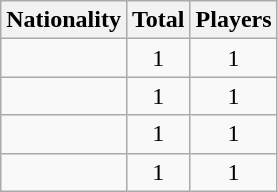<table class="wikitable sortable">
<tr>
<th>Nationality</th>
<th>Total</th>
<th>Players</th>
</tr>
<tr>
<td></td>
<td align="center">1</td>
<td align="center">1</td>
</tr>
<tr>
<td></td>
<td align="center">1</td>
<td align="center">1</td>
</tr>
<tr>
<td></td>
<td align="center">1</td>
<td align="center">1</td>
</tr>
<tr>
<td></td>
<td align="center">1</td>
<td align="center">1</td>
</tr>
</table>
